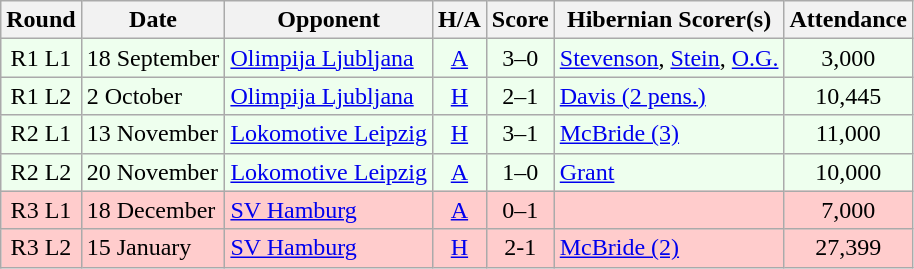<table class="wikitable" style="text-align:center">
<tr>
<th>Round</th>
<th>Date</th>
<th>Opponent</th>
<th>H/A</th>
<th>Score</th>
<th>Hibernian Scorer(s)</th>
<th>Attendance</th>
</tr>
<tr bgcolor=#EEFFEE>
<td>R1 L1</td>
<td align=left>18 September</td>
<td align=left> <a href='#'>Olimpija Ljubljana</a></td>
<td><a href='#'>A</a></td>
<td>3–0</td>
<td align=left><a href='#'>Stevenson</a>, <a href='#'>Stein</a>, <a href='#'>O.G.</a></td>
<td>3,000</td>
</tr>
<tr bgcolor=#EEFFEE>
<td>R1 L2</td>
<td align=left>2 October</td>
<td align=left> <a href='#'>Olimpija Ljubljana</a></td>
<td><a href='#'>H</a></td>
<td>2–1</td>
<td align=left><a href='#'>Davis (2 pens.)</a></td>
<td>10,445</td>
</tr>
<tr bgcolor=#EEFFEE>
<td>R2 L1</td>
<td align=left>13 November</td>
<td align=left> <a href='#'>Lokomotive Leipzig</a></td>
<td><a href='#'>H</a></td>
<td>3–1</td>
<td align=left><a href='#'>McBride (3)</a></td>
<td>11,000</td>
</tr>
<tr bgcolor=#EEFFEE>
<td>R2 L2</td>
<td align=left>20 November</td>
<td align=left> <a href='#'>Lokomotive Leipzig</a></td>
<td><a href='#'>A</a></td>
<td>1–0</td>
<td align=left><a href='#'>Grant</a></td>
<td>10,000</td>
</tr>
<tr bgcolor=#FFCCCC>
<td>R3 L1</td>
<td align=left>18 December</td>
<td align=left> <a href='#'>SV Hamburg</a></td>
<td><a href='#'>A</a></td>
<td>0–1</td>
<td align=left></td>
<td>7,000</td>
</tr>
<tr bgcolor=#FFCCCC>
<td>R3 L2</td>
<td align=left>15 January</td>
<td align=left> <a href='#'>SV Hamburg</a></td>
<td><a href='#'>H</a></td>
<td>2-1</td>
<td align=left><a href='#'>McBride (2)</a></td>
<td>27,399</td>
</tr>
</table>
